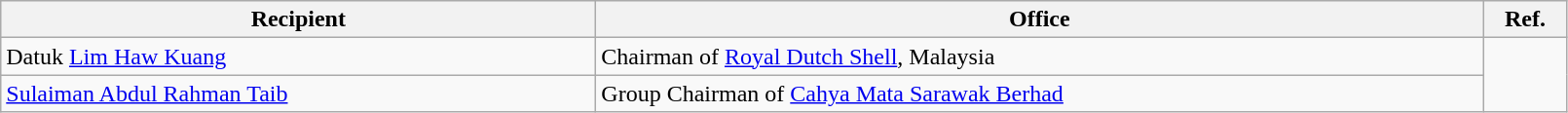<table class="wikitable">
<tr>
<th width=400>Recipient</th>
<th width=600>Office</th>
<th width=50>Ref.</th>
</tr>
<tr>
<td>Datuk <a href='#'>Lim Haw Kuang</a></td>
<td>Chairman of <a href='#'>Royal Dutch Shell</a>, Malaysia</td>
<td rowspan="2" align=center></td>
</tr>
<tr>
<td><a href='#'>Sulaiman Abdul Rahman Taib</a></td>
<td>Group Chairman of <a href='#'>Cahya Mata Sarawak Berhad</a></td>
</tr>
</table>
